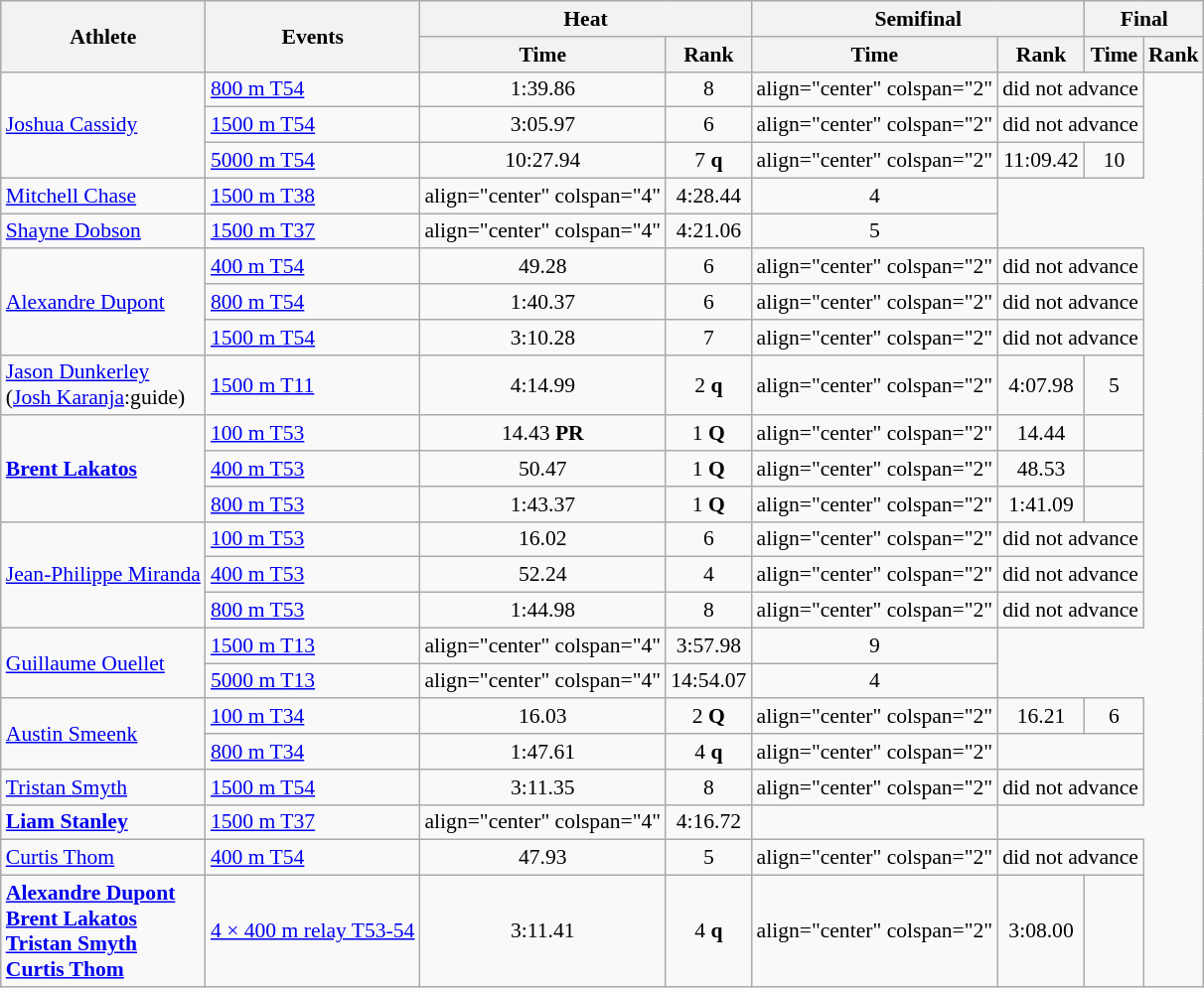<table class=wikitable style="font-size:90%">
<tr>
<th rowspan="2">Athlete</th>
<th rowspan="2">Events</th>
<th colspan="2">Heat</th>
<th colspan="2">Semifinal</th>
<th colspan="2">Final</th>
</tr>
<tr>
<th>Time</th>
<th>Rank</th>
<th>Time</th>
<th>Rank</th>
<th>Time</th>
<th>Rank</th>
</tr>
<tr>
<td rowspan="3"><a href='#'>Joshua Cassidy</a></td>
<td><a href='#'>800 m T54</a></td>
<td align="center">1:39.86</td>
<td align="center">8</td>
<td>align="center" colspan="2" </td>
<td align="center" colspan="2">did not advance</td>
</tr>
<tr>
<td><a href='#'>1500 m T54</a></td>
<td align="center">3:05.97</td>
<td align="center">6</td>
<td>align="center" colspan="2" </td>
<td align="center" colspan="2">did not advance</td>
</tr>
<tr>
<td><a href='#'>5000 m T54</a></td>
<td align="center">10:27.94</td>
<td align="center">7 <strong>q</strong></td>
<td>align="center" colspan="2" </td>
<td align="center">11:09.42</td>
<td align="center">10</td>
</tr>
<tr>
<td><a href='#'>Mitchell Chase</a></td>
<td><a href='#'>1500 m T38</a></td>
<td>align="center" colspan="4" </td>
<td align="center">4:28.44</td>
<td align="center">4</td>
</tr>
<tr>
<td><a href='#'>Shayne Dobson</a></td>
<td><a href='#'>1500 m T37</a></td>
<td>align="center" colspan="4" </td>
<td align="center">4:21.06</td>
<td align="center">5</td>
</tr>
<tr>
<td rowspan="3"><a href='#'>Alexandre Dupont</a></td>
<td><a href='#'>400 m T54</a></td>
<td align="center">49.28</td>
<td align="center">6</td>
<td>align="center" colspan="2" </td>
<td align="center" colspan="2">did not advance</td>
</tr>
<tr>
<td><a href='#'>800 m T54</a></td>
<td align="center">1:40.37</td>
<td align="center">6</td>
<td>align="center" colspan="2" </td>
<td align="center" colspan="2">did not advance</td>
</tr>
<tr>
<td><a href='#'>1500 m T54</a></td>
<td align="center">3:10.28</td>
<td align="center">7</td>
<td>align="center" colspan="2" </td>
<td align="center" colspan="2">did not advance</td>
</tr>
<tr>
<td><a href='#'>Jason Dunkerley</a><br>(<a href='#'>Josh Karanja</a>:guide)</td>
<td><a href='#'>1500 m T11</a></td>
<td align="center">4:14.99</td>
<td align="center">2 <strong>q</strong></td>
<td>align="center" colspan="2" </td>
<td align="center">4:07.98</td>
<td align="center">5</td>
</tr>
<tr>
<td rowspan="3"><strong><a href='#'>Brent Lakatos</a></strong></td>
<td><a href='#'>100 m T53</a></td>
<td align="center">14.43 <strong>PR</strong></td>
<td align="center">1 <strong>Q</strong></td>
<td>align="center" colspan="2" </td>
<td align="center">14.44</td>
<td align="center"></td>
</tr>
<tr>
<td><a href='#'>400 m T53</a></td>
<td align="center">50.47</td>
<td align="center">1 <strong>Q</strong></td>
<td>align="center" colspan="2" </td>
<td align="center">48.53</td>
<td align="center"></td>
</tr>
<tr>
<td><a href='#'>800 m T53</a></td>
<td align="center">1:43.37</td>
<td align="center">1 <strong>Q</strong></td>
<td>align="center" colspan="2" </td>
<td align="center">1:41.09</td>
<td align="center"></td>
</tr>
<tr>
<td rowspan="3"><a href='#'>Jean-Philippe Miranda</a></td>
<td><a href='#'>100 m T53</a></td>
<td align="center">16.02</td>
<td align="center">6</td>
<td>align="center" colspan="2" </td>
<td align="center" colspan="2">did not advance</td>
</tr>
<tr>
<td><a href='#'>400 m T53</a></td>
<td align="center">52.24</td>
<td align="center">4</td>
<td>align="center" colspan="2" </td>
<td align="center" colspan="2">did not advance</td>
</tr>
<tr>
<td><a href='#'>800 m T53</a></td>
<td align="center">1:44.98</td>
<td align="center">8</td>
<td>align="center" colspan="2" </td>
<td align="center" colspan="2">did not advance</td>
</tr>
<tr>
<td rowspan="2"><a href='#'>Guillaume Ouellet</a></td>
<td><a href='#'>1500 m T13</a></td>
<td>align="center" colspan="4" </td>
<td align="center">3:57.98</td>
<td align="center">9</td>
</tr>
<tr>
<td><a href='#'>5000 m T13</a></td>
<td>align="center" colspan="4" </td>
<td align="center">14:54.07</td>
<td align="center">4</td>
</tr>
<tr>
<td rowspan="2"><a href='#'>Austin Smeenk</a></td>
<td><a href='#'>100 m T34</a></td>
<td align="center">16.03</td>
<td align="center">2 <strong>Q</strong></td>
<td>align="center" colspan="2" </td>
<td align="center">16.21</td>
<td align="center">6</td>
</tr>
<tr>
<td><a href='#'>800 m T34</a></td>
<td align="center">1:47.61</td>
<td align="center">4 <strong>q</strong></td>
<td>align="center" colspan="2" </td>
<td align="center" colspan="2"></td>
</tr>
<tr>
<td><a href='#'>Tristan Smyth</a></td>
<td><a href='#'>1500 m T54</a></td>
<td align="center">3:11.35</td>
<td align="center">8</td>
<td>align="center" colspan="2" </td>
<td align="center" colspan="2">did not advance</td>
</tr>
<tr>
<td><strong><a href='#'>Liam Stanley</a></strong></td>
<td><a href='#'>1500 m T37</a></td>
<td>align="center" colspan="4" </td>
<td align="center">4:16.72</td>
<td align="center"></td>
</tr>
<tr>
<td><a href='#'>Curtis Thom</a></td>
<td><a href='#'>400 m T54</a></td>
<td align="center">47.93</td>
<td align="center">5</td>
<td>align="center" colspan="2" </td>
<td align="center" colspan="2">did not advance</td>
</tr>
<tr>
<td><strong><a href='#'>Alexandre Dupont</a></strong><br><strong><a href='#'>Brent Lakatos</a></strong><br><strong><a href='#'>Tristan Smyth</a></strong><br><strong><a href='#'>Curtis Thom</a></strong></td>
<td><a href='#'>4 × 400 m relay T53-54</a></td>
<td align="center">3:11.41</td>
<td align="center">4 <strong>q</strong></td>
<td>align="center" colspan="2" </td>
<td align="center">3:08.00</td>
<td align="center"></td>
</tr>
</table>
